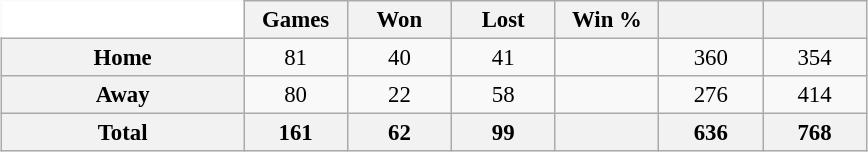<table class="wikitable" style="font-size:95%; text-align:center; width:38em; border:0;margin:0.5em auto;">
<tr>
<td width="28%" style="background:#fff;border:0;"></td>
<th width="12%">Games</th>
<th width="12%">Won</th>
<th width="12%">Lost</th>
<th width="12%">Win %</th>
<th width="12%"></th>
<th width="12%"></th>
</tr>
<tr>
<th>Home</th>
<td>81</td>
<td>40</td>
<td>41</td>
<td></td>
<td>360</td>
<td>354</td>
</tr>
<tr>
<th>Away</th>
<td>80</td>
<td>22</td>
<td>58</td>
<td></td>
<td>276</td>
<td>414</td>
</tr>
<tr>
<th>Total</th>
<th>161</th>
<th>62</th>
<th>99</th>
<th></th>
<th>636</th>
<th>768</th>
</tr>
</table>
